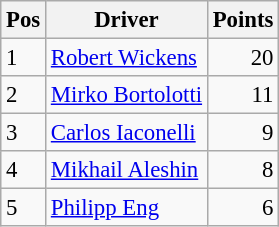<table class="wikitable" style="font-size: 95%;">
<tr>
<th>Pos</th>
<th>Driver</th>
<th>Points</th>
</tr>
<tr>
<td>1</td>
<td> <a href='#'>Robert Wickens</a></td>
<td align="right">20</td>
</tr>
<tr>
<td>2</td>
<td> <a href='#'>Mirko Bortolotti</a></td>
<td align="right">11</td>
</tr>
<tr>
<td>3</td>
<td> <a href='#'>Carlos Iaconelli</a></td>
<td align="right">9</td>
</tr>
<tr>
<td>4</td>
<td> <a href='#'>Mikhail Aleshin</a></td>
<td align="right">8</td>
</tr>
<tr>
<td>5</td>
<td> <a href='#'>Philipp Eng</a></td>
<td align="right">6</td>
</tr>
</table>
